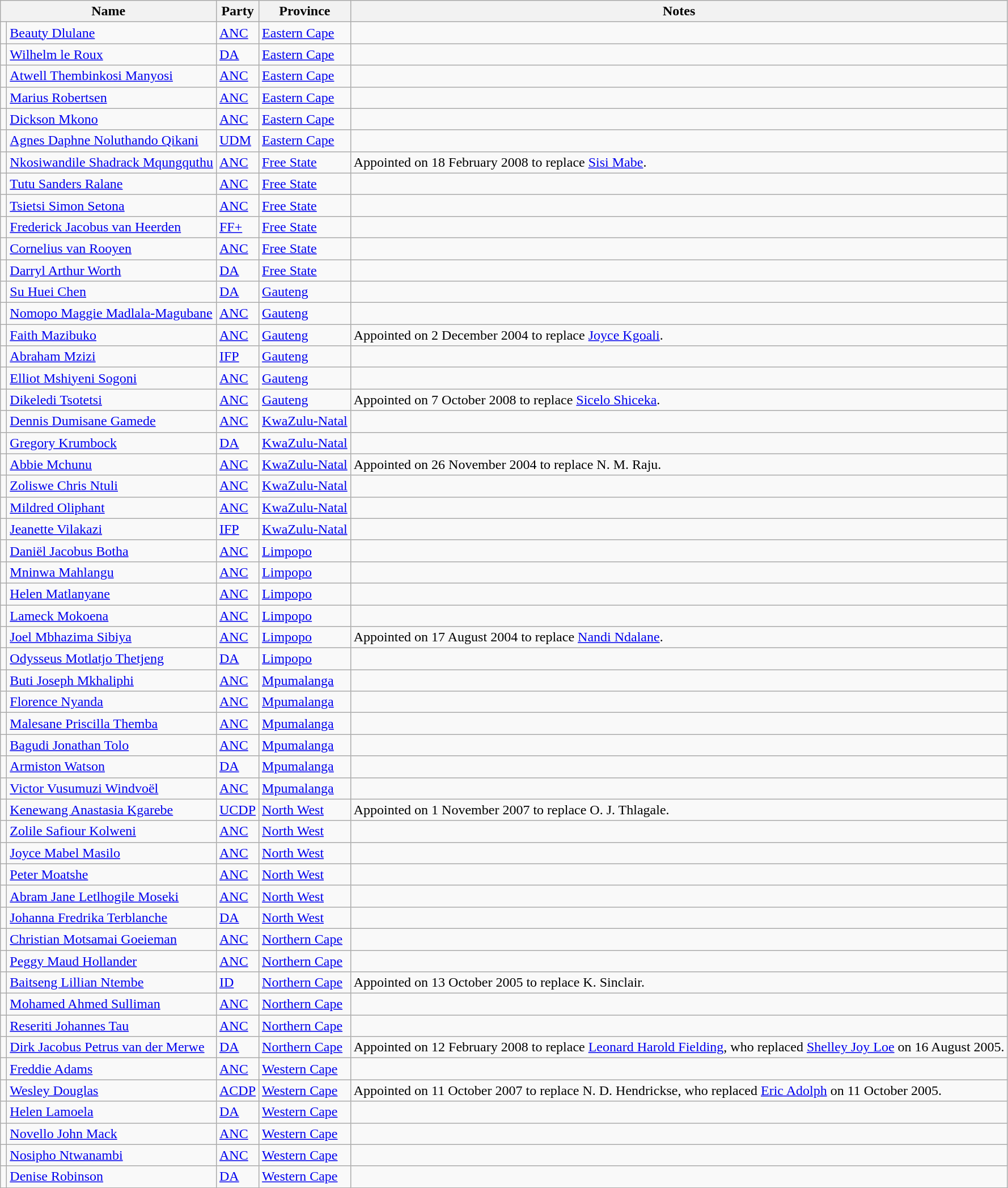<table class="wikitable sortable">
<tr>
<th colspan="2">Name</th>
<th>Party</th>
<th>Province</th>
<th>Notes</th>
</tr>
<tr>
<td></td>
<td><a href='#'>Beauty Dlulane</a></td>
<td><a href='#'>ANC</a></td>
<td><a href='#'>Eastern Cape</a></td>
<td></td>
</tr>
<tr>
<td></td>
<td><a href='#'>Wilhelm le Roux</a></td>
<td><a href='#'>DA</a></td>
<td><a href='#'>Eastern Cape</a></td>
<td></td>
</tr>
<tr>
<td></td>
<td><a href='#'>Atwell Thembinkosi Manyosi</a></td>
<td><a href='#'>ANC</a></td>
<td><a href='#'>Eastern Cape</a></td>
<td></td>
</tr>
<tr>
<td></td>
<td><a href='#'>Marius Robertsen</a></td>
<td><a href='#'>ANC</a></td>
<td><a href='#'>Eastern Cape</a></td>
<td></td>
</tr>
<tr>
<td></td>
<td><a href='#'>Dickson Mkono</a></td>
<td><a href='#'>ANC</a></td>
<td><a href='#'>Eastern Cape</a></td>
<td></td>
</tr>
<tr>
<td></td>
<td><a href='#'>Agnes Daphne Noluthando Qikani</a></td>
<td><a href='#'>UDM</a></td>
<td><a href='#'>Eastern Cape</a></td>
<td></td>
</tr>
<tr>
<td></td>
<td><a href='#'>Nkosiwandile Shadrack Mqungquthu</a></td>
<td><a href='#'>ANC</a></td>
<td><a href='#'>Free State</a></td>
<td>Appointed on 18 February 2008 to replace <a href='#'>Sisi Mabe</a>.</td>
</tr>
<tr>
<td></td>
<td><a href='#'>Tutu Sanders Ralane</a></td>
<td><a href='#'>ANC</a></td>
<td><a href='#'>Free State</a></td>
<td></td>
</tr>
<tr>
<td></td>
<td><a href='#'>Tsietsi Simon Setona</a></td>
<td><a href='#'>ANC</a></td>
<td><a href='#'>Free State</a></td>
<td></td>
</tr>
<tr>
<td></td>
<td><a href='#'>Frederick Jacobus van Heerden</a></td>
<td><a href='#'>FF+</a></td>
<td><a href='#'>Free State</a></td>
<td></td>
</tr>
<tr>
<td></td>
<td><a href='#'>Cornelius van Rooyen</a></td>
<td><a href='#'>ANC</a></td>
<td><a href='#'>Free State</a></td>
<td></td>
</tr>
<tr>
<td></td>
<td><a href='#'>Darryl Arthur Worth</a></td>
<td><a href='#'>DA</a></td>
<td><a href='#'>Free State</a></td>
<td></td>
</tr>
<tr>
<td></td>
<td><a href='#'>Su Huei Chen</a></td>
<td><a href='#'>DA</a></td>
<td><a href='#'>Gauteng</a></td>
<td></td>
</tr>
<tr>
<td></td>
<td><a href='#'>Nomopo Maggie Madlala-Magubane</a></td>
<td><a href='#'>ANC</a></td>
<td><a href='#'>Gauteng</a></td>
<td></td>
</tr>
<tr>
<td></td>
<td><a href='#'>Faith Mazibuko</a></td>
<td><a href='#'>ANC</a></td>
<td><a href='#'>Gauteng</a></td>
<td>Appointed on 2 December 2004 to replace <a href='#'>Joyce Kgoali</a>.</td>
</tr>
<tr>
<td></td>
<td><a href='#'>Abraham Mzizi</a></td>
<td><a href='#'>IFP</a></td>
<td><a href='#'>Gauteng</a></td>
<td></td>
</tr>
<tr>
<td></td>
<td><a href='#'>Elliot Mshiyeni Sogoni</a></td>
<td><a href='#'>ANC</a></td>
<td><a href='#'>Gauteng</a></td>
<td></td>
</tr>
<tr>
<td></td>
<td><a href='#'>Dikeledi Tsotetsi</a></td>
<td><a href='#'>ANC</a></td>
<td><a href='#'>Gauteng</a></td>
<td>Appointed on 7 October 2008 to replace <a href='#'>Sicelo Shiceka</a>.</td>
</tr>
<tr>
<td></td>
<td><a href='#'>Dennis Dumisane Gamede</a></td>
<td><a href='#'>ANC</a></td>
<td><a href='#'>KwaZulu-Natal</a></td>
<td></td>
</tr>
<tr>
<td></td>
<td><a href='#'>Gregory Krumbock</a></td>
<td><a href='#'>DA</a></td>
<td><a href='#'>KwaZulu-Natal</a></td>
<td></td>
</tr>
<tr>
<td></td>
<td><a href='#'>Abbie Mchunu</a></td>
<td><a href='#'>ANC</a></td>
<td><a href='#'>KwaZulu-Natal</a></td>
<td>Appointed on 26 November 2004 to replace N. M. Raju.</td>
</tr>
<tr>
<td></td>
<td><a href='#'>Zoliswe Chris Ntuli</a></td>
<td><a href='#'>ANC</a></td>
<td><a href='#'>KwaZulu-Natal</a></td>
<td></td>
</tr>
<tr>
<td></td>
<td><a href='#'>Mildred Oliphant</a></td>
<td><a href='#'>ANC</a></td>
<td><a href='#'>KwaZulu-Natal</a></td>
<td></td>
</tr>
<tr>
<td></td>
<td><a href='#'>Jeanette Vilakazi</a></td>
<td><a href='#'>IFP</a></td>
<td><a href='#'>KwaZulu-Natal</a></td>
<td></td>
</tr>
<tr>
<td></td>
<td><a href='#'>Daniël Jacobus Botha</a></td>
<td><a href='#'>ANC</a></td>
<td><a href='#'>Limpopo</a></td>
<td></td>
</tr>
<tr>
<td></td>
<td><a href='#'>Mninwa Mahlangu</a></td>
<td><a href='#'>ANC</a></td>
<td><a href='#'>Limpopo</a></td>
<td></td>
</tr>
<tr>
<td></td>
<td><a href='#'>Helen Matlanyane</a></td>
<td><a href='#'>ANC</a></td>
<td><a href='#'>Limpopo</a></td>
<td></td>
</tr>
<tr>
<td></td>
<td><a href='#'>Lameck Mokoena</a></td>
<td><a href='#'>ANC</a></td>
<td><a href='#'>Limpopo</a></td>
<td></td>
</tr>
<tr>
<td></td>
<td><a href='#'>Joel Mbhazima Sibiya</a></td>
<td><a href='#'>ANC</a></td>
<td><a href='#'>Limpopo</a></td>
<td>Appointed on 17 August 2004 to replace <a href='#'>Nandi Ndalane</a>.</td>
</tr>
<tr>
<td></td>
<td><a href='#'>Odysseus Motlatjo Thetjeng</a></td>
<td><a href='#'>DA</a></td>
<td><a href='#'>Limpopo</a></td>
<td></td>
</tr>
<tr>
<td></td>
<td><a href='#'>Buti Joseph Mkhaliphi</a></td>
<td><a href='#'>ANC</a></td>
<td><a href='#'>Mpumalanga</a></td>
<td></td>
</tr>
<tr>
<td></td>
<td><a href='#'>Florence Nyanda</a></td>
<td><a href='#'>ANC</a></td>
<td><a href='#'>Mpumalanga</a></td>
<td></td>
</tr>
<tr>
<td></td>
<td><a href='#'>Malesane Priscilla Themba</a></td>
<td><a href='#'>ANC</a></td>
<td><a href='#'>Mpumalanga</a></td>
<td></td>
</tr>
<tr>
<td></td>
<td><a href='#'>Bagudi Jonathan Tolo</a></td>
<td><a href='#'>ANC</a></td>
<td><a href='#'>Mpumalanga</a></td>
<td></td>
</tr>
<tr>
<td></td>
<td><a href='#'>Armiston Watson</a></td>
<td><a href='#'>DA</a></td>
<td><a href='#'>Mpumalanga</a></td>
<td></td>
</tr>
<tr>
<td></td>
<td><a href='#'>Victor Vusumuzi Windvoël</a></td>
<td><a href='#'>ANC</a></td>
<td><a href='#'>Mpumalanga</a></td>
<td></td>
</tr>
<tr>
<td></td>
<td><a href='#'>Kenewang Anastasia Kgarebe</a></td>
<td><a href='#'>UCDP</a></td>
<td><a href='#'>North West</a></td>
<td>Appointed on 1 November 2007 to replace O. J. Thlagale.</td>
</tr>
<tr>
<td></td>
<td><a href='#'>Zolile Safiour Kolweni</a></td>
<td><a href='#'>ANC</a></td>
<td><a href='#'>North West</a></td>
<td></td>
</tr>
<tr>
<td></td>
<td><a href='#'>Joyce Mabel Masilo</a></td>
<td><a href='#'>ANC</a></td>
<td><a href='#'>North West</a></td>
<td></td>
</tr>
<tr>
<td></td>
<td><a href='#'>Peter Moatshe</a></td>
<td><a href='#'>ANC</a></td>
<td><a href='#'>North West</a></td>
<td></td>
</tr>
<tr>
<td></td>
<td><a href='#'>Abram Jane Letlhogile Moseki</a></td>
<td><a href='#'>ANC</a></td>
<td><a href='#'>North West</a></td>
<td></td>
</tr>
<tr>
<td></td>
<td><a href='#'>Johanna Fredrika Terblanche</a></td>
<td><a href='#'>DA</a></td>
<td><a href='#'>North West</a></td>
<td></td>
</tr>
<tr>
<td></td>
<td><a href='#'>Christian Motsamai Goeieman</a></td>
<td><a href='#'>ANC</a></td>
<td><a href='#'>Northern Cape</a></td>
<td></td>
</tr>
<tr>
<td></td>
<td><a href='#'>Peggy Maud Hollander</a></td>
<td><a href='#'>ANC</a></td>
<td><a href='#'>Northern Cape</a></td>
<td></td>
</tr>
<tr>
<td></td>
<td><a href='#'>Baitseng Lillian Ntembe</a></td>
<td><a href='#'>ID</a></td>
<td><a href='#'>Northern Cape</a></td>
<td>Appointed on 13 October 2005 to replace K. Sinclair.</td>
</tr>
<tr>
<td></td>
<td><a href='#'>Mohamed Ahmed Sulliman</a></td>
<td><a href='#'>ANC</a></td>
<td><a href='#'>Northern Cape</a></td>
<td></td>
</tr>
<tr>
<td></td>
<td><a href='#'>Reseriti Johannes Tau</a></td>
<td><a href='#'>ANC</a></td>
<td><a href='#'>Northern Cape</a></td>
<td></td>
</tr>
<tr>
<td></td>
<td><a href='#'>Dirk Jacobus Petrus van der Merwe</a></td>
<td><a href='#'>DA</a></td>
<td><a href='#'>Northern Cape</a></td>
<td>Appointed on 12 February 2008 to replace <a href='#'>Leonard Harold Fielding</a>, who replaced <a href='#'>Shelley Joy Loe</a> on 16 August 2005.</td>
</tr>
<tr>
<td></td>
<td><a href='#'>Freddie Adams</a></td>
<td><a href='#'>ANC</a></td>
<td><a href='#'>Western Cape</a></td>
<td></td>
</tr>
<tr>
<td></td>
<td><a href='#'>Wesley Douglas</a></td>
<td><a href='#'>ACDP</a></td>
<td><a href='#'>Western Cape</a></td>
<td>Appointed on 11 October 2007 to replace N. D. Hendrickse, who replaced <a href='#'>Eric Adolph</a> on 11 October 2005.</td>
</tr>
<tr>
<td></td>
<td><a href='#'>Helen Lamoela</a></td>
<td><a href='#'>DA</a></td>
<td><a href='#'>Western Cape</a></td>
<td></td>
</tr>
<tr>
<td></td>
<td><a href='#'>Novello John Mack</a></td>
<td><a href='#'>ANC</a></td>
<td><a href='#'>Western Cape</a></td>
<td></td>
</tr>
<tr>
<td></td>
<td><a href='#'>Nosipho Ntwanambi</a></td>
<td><a href='#'>ANC</a></td>
<td><a href='#'>Western Cape</a></td>
<td></td>
</tr>
<tr>
<td></td>
<td><a href='#'>Denise Robinson</a></td>
<td><a href='#'>DA</a></td>
<td><a href='#'>Western Cape</a></td>
<td></td>
</tr>
</table>
